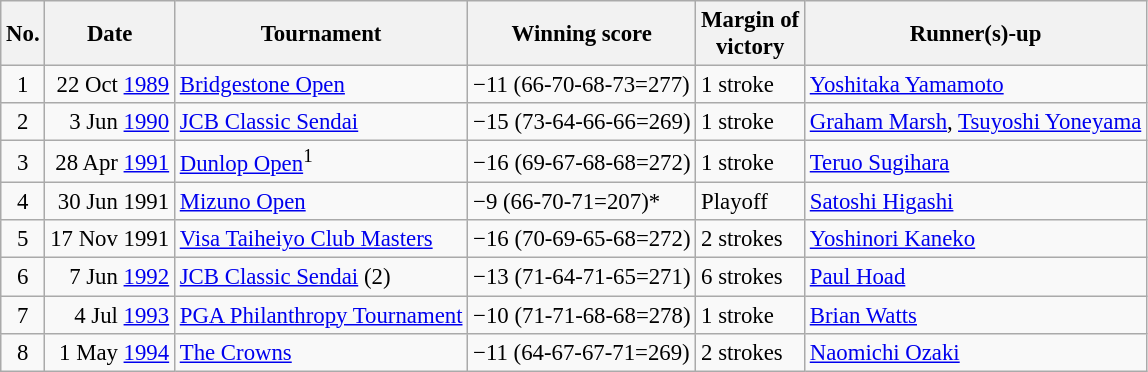<table class="wikitable" style="font-size:95%;">
<tr>
<th>No.</th>
<th>Date</th>
<th>Tournament</th>
<th>Winning score</th>
<th>Margin of<br>victory</th>
<th>Runner(s)-up</th>
</tr>
<tr>
<td align=center>1</td>
<td align=right>22 Oct <a href='#'>1989</a></td>
<td><a href='#'>Bridgestone Open</a></td>
<td>−11 (66-70-68-73=277)</td>
<td>1 stroke</td>
<td> <a href='#'>Yoshitaka Yamamoto</a></td>
</tr>
<tr>
<td align=center>2</td>
<td align=right>3 Jun <a href='#'>1990</a></td>
<td><a href='#'>JCB Classic Sendai</a></td>
<td>−15 (73-64-66-66=269)</td>
<td>1 stroke</td>
<td> <a href='#'>Graham Marsh</a>,  <a href='#'>Tsuyoshi Yoneyama</a></td>
</tr>
<tr>
<td align=center>3</td>
<td align=right>28 Apr <a href='#'>1991</a></td>
<td><a href='#'>Dunlop Open</a><sup>1</sup></td>
<td>−16 (69-67-68-68=272)</td>
<td>1 stroke</td>
<td> <a href='#'>Teruo Sugihara</a></td>
</tr>
<tr>
<td align=center>4</td>
<td align=right>30 Jun 1991</td>
<td><a href='#'>Mizuno Open</a></td>
<td>−9 (66-70-71=207)*</td>
<td>Playoff</td>
<td> <a href='#'>Satoshi Higashi</a></td>
</tr>
<tr>
<td align=center>5</td>
<td align=right>17 Nov 1991</td>
<td><a href='#'>Visa Taiheiyo Club Masters</a></td>
<td>−16 (70-69-65-68=272)</td>
<td>2 strokes</td>
<td> <a href='#'>Yoshinori Kaneko</a></td>
</tr>
<tr>
<td align=center>6</td>
<td align=right>7 Jun <a href='#'>1992</a></td>
<td><a href='#'>JCB Classic Sendai</a> (2)</td>
<td>−13 (71-64-71-65=271)</td>
<td>6 strokes</td>
<td> <a href='#'>Paul Hoad</a></td>
</tr>
<tr>
<td align=center>7</td>
<td align=right>4 Jul <a href='#'>1993</a></td>
<td><a href='#'>PGA Philanthropy Tournament</a></td>
<td>−10 (71-71-68-68=278)</td>
<td>1 stroke</td>
<td> <a href='#'>Brian Watts</a></td>
</tr>
<tr>
<td align=center>8</td>
<td align=right>1 May <a href='#'>1994</a></td>
<td><a href='#'>The Crowns</a></td>
<td>−11 (64-67-67-71=269)</td>
<td>2 strokes</td>
<td> <a href='#'>Naomichi Ozaki</a></td>
</tr>
</table>
